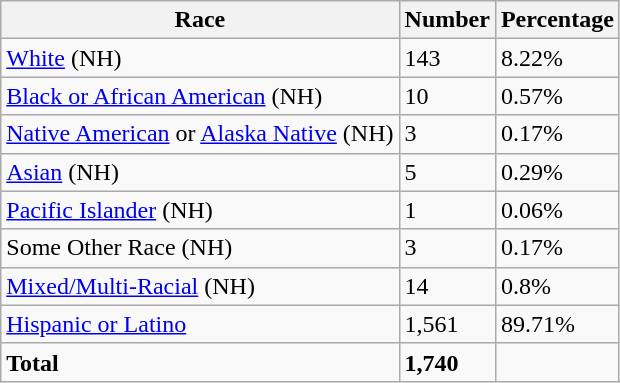<table class="wikitable">
<tr>
<th>Race</th>
<th>Number</th>
<th>Percentage</th>
</tr>
<tr>
<td><a href='#'>White</a> (NH)</td>
<td>143</td>
<td>8.22%</td>
</tr>
<tr>
<td><a href='#'>Black or African American</a> (NH)</td>
<td>10</td>
<td>0.57%</td>
</tr>
<tr>
<td><a href='#'>Native American</a> or <a href='#'>Alaska Native</a> (NH)</td>
<td>3</td>
<td>0.17%</td>
</tr>
<tr>
<td><a href='#'>Asian</a> (NH)</td>
<td>5</td>
<td>0.29%</td>
</tr>
<tr>
<td><a href='#'>Pacific Islander</a> (NH)</td>
<td>1</td>
<td>0.06%</td>
</tr>
<tr>
<td>Some Other Race (NH)</td>
<td>3</td>
<td>0.17%</td>
</tr>
<tr>
<td><a href='#'>Mixed/Multi-Racial</a> (NH)</td>
<td>14</td>
<td>0.8%</td>
</tr>
<tr>
<td><a href='#'>Hispanic or Latino</a></td>
<td>1,561</td>
<td>89.71%</td>
</tr>
<tr>
<td><strong>Total</strong></td>
<td><strong>1,740</strong></td>
<td></td>
</tr>
</table>
